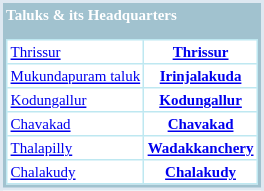<table cellpadding="2" cellspacing="0" border="1" align="right" style="border-collapse: collapse; border: 2px #DEE8F1 solid; font-size: x-small; font-family: verdana">
<tr>
<td style="background-color:#A1C2CF; color:#FFFFFF "><div><strong>Taluks & its Headquarters</strong></div><br><table cellpadding="2" cellspacing="0"  border="1" style="background-color:#FFFFFF; border-collapse: collapse; border: 1px #BEE8F1 solid; font-size: x-small; font-family: verdana">
<tr>
<td><a href='#'>Thrissur</a></td>
<td style="text-align:center;"><strong><a href='#'>Thrissur</a></strong></td>
</tr>
<tr --->
<td><a href='#'>Mukundapuram taluk</a></td>
<td style="text-align:center;"><strong><a href='#'>Irinjalakuda</a></strong></td>
</tr>
<tr --->
<td><a href='#'>Kodungallur</a></td>
<td style="text-align:center;"><strong><a href='#'>Kodungallur</a></strong></td>
</tr>
<tr --->
<td><a href='#'>Chavakad</a></td>
<td style="text-align:center;"><strong><a href='#'>Chavakad</a></strong></td>
</tr>
<tr --->
<td><a href='#'>Thalapilly</a></td>
<td style="text-align:center;"><strong><a href='#'>Wadakkanchery</a></strong></td>
</tr>
<tr --->
<td><a href='#'>Chalakudy</a></td>
<td style="text-align:center;"><strong><a href='#'>Chalakudy</a></strong></td>
</tr>
</table>
</td>
</tr>
</table>
